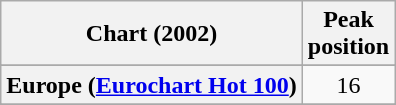<table class="wikitable sortable plainrowheaders" style="text-align:center">
<tr>
<th>Chart (2002)</th>
<th>Peak<br>position</th>
</tr>
<tr>
</tr>
<tr>
</tr>
<tr>
<th scope="row">Europe (<a href='#'>Eurochart Hot 100</a>)</th>
<td>16</td>
</tr>
<tr>
</tr>
<tr>
</tr>
<tr>
</tr>
<tr>
</tr>
<tr>
</tr>
<tr>
</tr>
<tr>
</tr>
</table>
